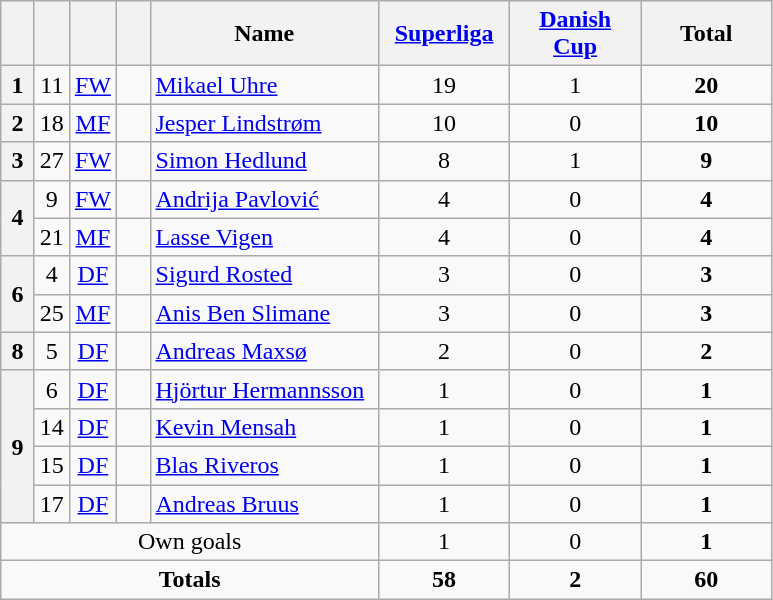<table class="wikitable" style="text-align:center">
<tr>
<th width=15></th>
<th width=15></th>
<th width=15></th>
<th width=15></th>
<th width=145>Name</th>
<th width=80><a href='#'>Superliga</a></th>
<th width=80><a href='#'>Danish Cup</a></th>
<th width=80>Total</th>
</tr>
<tr>
<th rowspan=1>1</th>
<td>11</td>
<td><a href='#'>FW</a></td>
<td></td>
<td align=left><a href='#'>Mikael Uhre</a></td>
<td>19</td>
<td>1</td>
<td><strong>20</strong></td>
</tr>
<tr>
<th rowspan=1>2</th>
<td>18</td>
<td><a href='#'>MF</a></td>
<td></td>
<td align=left><a href='#'>Jesper Lindstrøm</a></td>
<td>10</td>
<td>0</td>
<td><strong>10</strong></td>
</tr>
<tr>
<th rowspan=1>3</th>
<td>27</td>
<td><a href='#'>FW</a></td>
<td></td>
<td align=left><a href='#'>Simon Hedlund</a></td>
<td>8</td>
<td>1</td>
<td><strong>9</strong></td>
</tr>
<tr>
<th rowspan=2>4</th>
<td>9</td>
<td><a href='#'>FW</a></td>
<td></td>
<td align=left><a href='#'>Andrija Pavlović</a></td>
<td>4</td>
<td>0</td>
<td><strong>4</strong></td>
</tr>
<tr>
<td>21</td>
<td><a href='#'>MF</a></td>
<td></td>
<td align=left><a href='#'>Lasse Vigen</a></td>
<td>4</td>
<td>0</td>
<td><strong>4</strong></td>
</tr>
<tr>
<th rowspan=2>6</th>
<td>4</td>
<td><a href='#'>DF</a></td>
<td></td>
<td align=left><a href='#'>Sigurd Rosted</a></td>
<td>3</td>
<td>0</td>
<td><strong>3</strong></td>
</tr>
<tr>
<td>25</td>
<td><a href='#'>MF</a></td>
<td></td>
<td align=left><a href='#'>Anis Ben Slimane</a></td>
<td>3</td>
<td>0</td>
<td><strong>3</strong></td>
</tr>
<tr>
<th rowspan=1>8</th>
<td>5</td>
<td><a href='#'>DF</a></td>
<td></td>
<td align=left><a href='#'>Andreas Maxsø</a></td>
<td>2</td>
<td>0</td>
<td><strong>2</strong></td>
</tr>
<tr>
<th rowspan=4>9</th>
<td>6</td>
<td><a href='#'>DF</a></td>
<td></td>
<td align=left><a href='#'>Hjörtur Hermannsson</a></td>
<td>1</td>
<td>0</td>
<td><strong>1</strong></td>
</tr>
<tr>
<td>14</td>
<td><a href='#'>DF</a></td>
<td></td>
<td align=left><a href='#'>Kevin Mensah</a></td>
<td>1</td>
<td>0</td>
<td><strong>1</strong></td>
</tr>
<tr>
<td>15</td>
<td><a href='#'>DF</a></td>
<td></td>
<td align=left><a href='#'>Blas Riveros</a></td>
<td>1</td>
<td>0</td>
<td><strong>1</strong></td>
</tr>
<tr>
<td>17</td>
<td><a href='#'>DF</a></td>
<td></td>
<td align=left><a href='#'>Andreas Bruus</a></td>
<td>1</td>
<td>0</td>
<td><strong>1</strong></td>
</tr>
<tr class="sortbottom">
<td colspan=5>Own goals</td>
<td>1</td>
<td>0</td>
<td><strong>1</strong></td>
</tr>
<tr>
<td colspan=5><strong>Totals</strong></td>
<td><strong>58</strong></td>
<td><strong>2</strong></td>
<td><strong>60</strong></td>
</tr>
</table>
